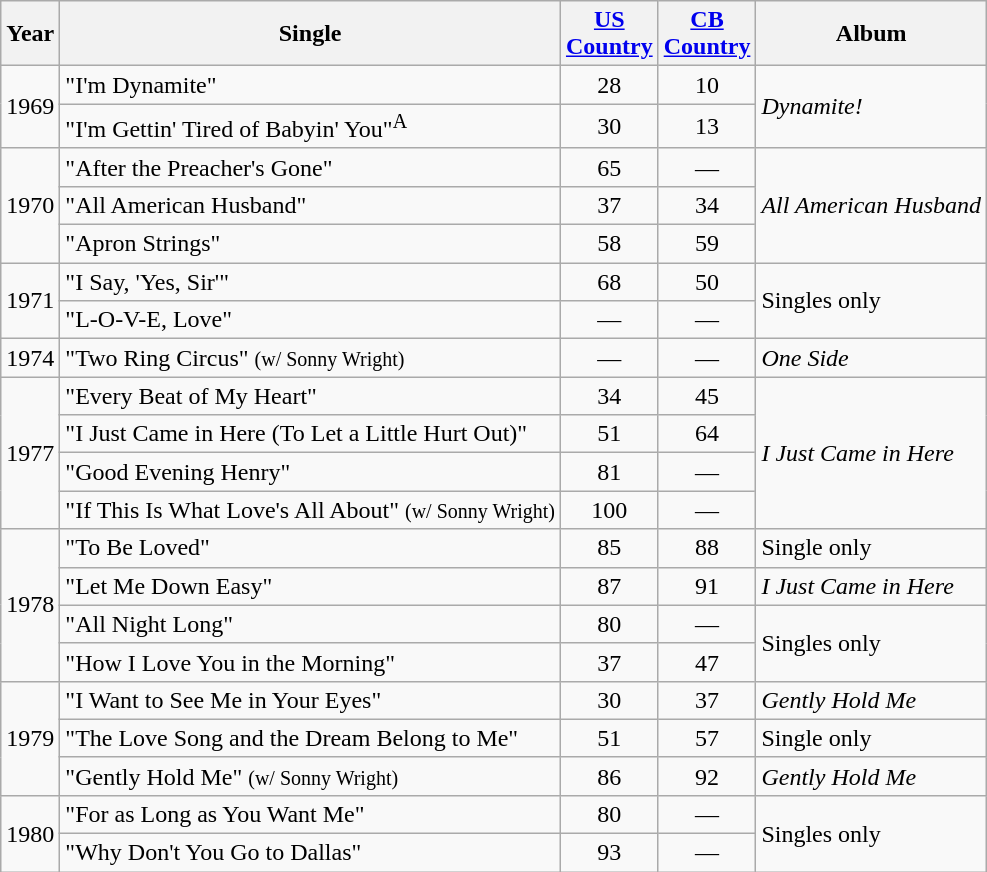<table class="wikitable" border="1">
<tr>
<th>Year</th>
<th>Single</th>
<th width="45"><a href='#'>US Country</a></th>
<th width="45"><a href='#'>CB Country</a></th>
<th>Album</th>
</tr>
<tr>
<td rowspan="2">1969</td>
<td>"I'm Dynamite"</td>
<td align="center">28</td>
<td align="center">10</td>
<td rowspan="2"><em>Dynamite!</em></td>
</tr>
<tr>
<td>"I'm Gettin' Tired of Babyin' You"<sup>A</sup></td>
<td align="center">30</td>
<td align="center">13</td>
</tr>
<tr>
<td rowspan="3">1970</td>
<td>"After the Preacher's Gone"</td>
<td align="center">65</td>
<td align="center">—</td>
<td rowspan="3"><em>All American Husband</em></td>
</tr>
<tr>
<td>"All American Husband"</td>
<td align="center">37</td>
<td align="center">34</td>
</tr>
<tr>
<td>"Apron Strings"</td>
<td align="center">58</td>
<td align="center">59</td>
</tr>
<tr>
<td rowspan="2">1971</td>
<td>"I Say, 'Yes, Sir'"</td>
<td align="center">68</td>
<td align="center">50</td>
<td rowspan="2">Singles only</td>
</tr>
<tr>
<td>"L-O-V-E, Love"</td>
<td align="center">—</td>
<td align="center">—</td>
</tr>
<tr>
<td>1974</td>
<td>"Two Ring Circus" <small>(w/ Sonny Wright)</small></td>
<td align="center">—</td>
<td align="center">—</td>
<td><em>One Side</em></td>
</tr>
<tr>
<td rowspan="4">1977</td>
<td>"Every Beat of My Heart"</td>
<td align="center">34</td>
<td align="center">45</td>
<td rowspan="4"><em>I Just Came in Here</em></td>
</tr>
<tr>
<td>"I Just Came in Here (To Let a Little Hurt Out)"</td>
<td align="center">51</td>
<td align="center">64</td>
</tr>
<tr>
<td>"Good Evening Henry"</td>
<td align="center">81</td>
<td align="center">—</td>
</tr>
<tr>
<td>"If This Is What Love's All About" <small>(w/ Sonny Wright)</small></td>
<td align="center">100</td>
<td align="center">—</td>
</tr>
<tr>
<td rowspan="4">1978</td>
<td>"To Be Loved"</td>
<td align="center">85</td>
<td align="center">88</td>
<td>Single only</td>
</tr>
<tr>
<td>"Let Me Down Easy"</td>
<td align="center">87</td>
<td align="center">91</td>
<td><em>I Just Came in Here</em></td>
</tr>
<tr>
<td>"All Night Long"</td>
<td align="center">80</td>
<td align="center">—</td>
<td rowspan="2">Singles only</td>
</tr>
<tr>
<td>"How I Love You in the Morning"</td>
<td align="center">37</td>
<td align="center">47</td>
</tr>
<tr>
<td rowspan="3">1979</td>
<td>"I Want to See Me in Your Eyes"</td>
<td align="center">30</td>
<td align="center">37</td>
<td><em>Gently Hold Me</em></td>
</tr>
<tr>
<td>"The Love Song and the Dream Belong to Me"</td>
<td align="center">51</td>
<td align="center">57</td>
<td>Single only</td>
</tr>
<tr>
<td>"Gently Hold Me" <small>(w/ Sonny Wright)</small></td>
<td align="center">86</td>
<td align="center">92</td>
<td><em>Gently Hold Me</em></td>
</tr>
<tr>
<td rowspan="2">1980</td>
<td>"For as Long as You Want Me"</td>
<td align="center">80</td>
<td align="center">—</td>
<td rowspan="2">Singles only</td>
</tr>
<tr>
<td>"Why Don't You Go to Dallas"</td>
<td align="center">93</td>
<td align="center">—</td>
</tr>
</table>
